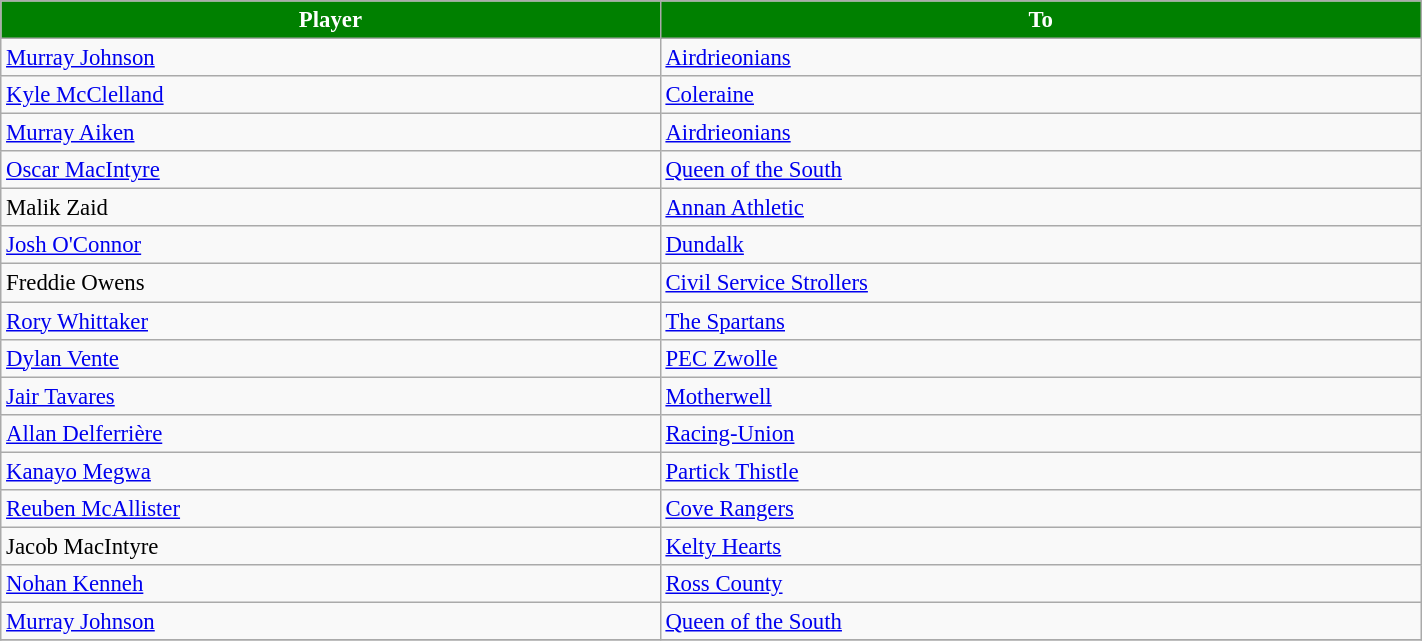<table class="wikitable" style="text-align:center; font-size:95%;width:75%; text-align:left">
<tr>
<th style="background:#008000; color:white;">Player</th>
<th style="background:#008000; color:white;">To</th>
</tr>
<tr>
<td> <a href='#'>Murray Johnson</a></td>
<td> <a href='#'>Airdrieonians</a></td>
</tr>
<tr>
<td> <a href='#'>Kyle McClelland</a></td>
<td> <a href='#'>Coleraine</a></td>
</tr>
<tr>
<td> <a href='#'>Murray Aiken</a></td>
<td> <a href='#'>Airdrieonians</a></td>
</tr>
<tr>
<td> <a href='#'>Oscar MacIntyre</a></td>
<td><a href='#'>Queen of the South</a></td>
</tr>
<tr>
<td> Malik Zaid</td>
<td> <a href='#'>Annan Athletic</a></td>
</tr>
<tr>
<td> <a href='#'>Josh O'Connor</a></td>
<td> <a href='#'>Dundalk</a></td>
</tr>
<tr>
<td> Freddie Owens</td>
<td> <a href='#'>Civil Service Strollers</a></td>
</tr>
<tr>
<td> <a href='#'>Rory Whittaker</a></td>
<td> <a href='#'>The Spartans</a></td>
</tr>
<tr>
<td> <a href='#'>Dylan Vente</a></td>
<td> <a href='#'>PEC Zwolle</a></td>
</tr>
<tr>
<td> <a href='#'>Jair Tavares</a></td>
<td> <a href='#'>Motherwell</a></td>
</tr>
<tr>
<td> <a href='#'>Allan Delferrière</a></td>
<td> <a href='#'>Racing-Union</a></td>
</tr>
<tr>
<td> <a href='#'>Kanayo Megwa</a></td>
<td> <a href='#'>Partick Thistle</a></td>
</tr>
<tr>
<td> <a href='#'>Reuben McAllister</a></td>
<td> <a href='#'>Cove Rangers</a></td>
</tr>
<tr>
<td> Jacob MacIntyre</td>
<td> <a href='#'>Kelty Hearts</a></td>
</tr>
<tr>
<td> <a href='#'>Nohan Kenneh</a></td>
<td> <a href='#'>Ross County</a></td>
</tr>
<tr>
<td> <a href='#'>Murray Johnson</a></td>
<td> <a href='#'>Queen of the South</a></td>
</tr>
<tr>
</tr>
</table>
